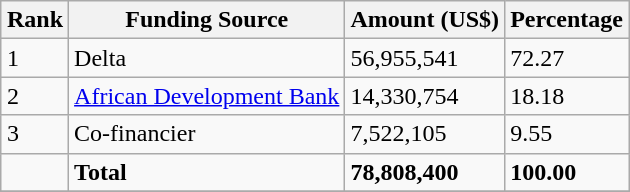<table class="wikitable sortable" style="margin: 0.5em auto">
<tr>
<th>Rank</th>
<th>Funding Source</th>
<th>Amount (US$)</th>
<th>Percentage</th>
</tr>
<tr>
<td>1</td>
<td>Delta</td>
<td>56,955,541</td>
<td>72.27</td>
</tr>
<tr>
<td>2</td>
<td><a href='#'>African Development Bank</a></td>
<td>14,330,754</td>
<td>18.18</td>
</tr>
<tr>
<td>3</td>
<td>Co-financier</td>
<td>7,522,105</td>
<td>9.55</td>
</tr>
<tr>
<td></td>
<td><strong>Total</strong></td>
<td><strong>78,808,400</strong></td>
<td><strong>100.00</strong></td>
</tr>
<tr>
</tr>
</table>
